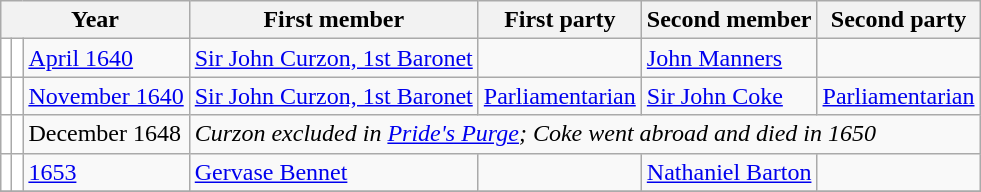<table class="wikitable">
<tr>
<th colspan="3">Year</th>
<th>First member</th>
<th>First party</th>
<th>Second member</th>
<th>Second party</th>
</tr>
<tr>
<td style="color:inherit;background-color: white"></td>
<td style="color:inherit;background-color: white"></td>
<td><a href='#'>April 1640</a></td>
<td><a href='#'>Sir John Curzon, 1st Baronet</a></td>
<td></td>
<td><a href='#'>John Manners</a></td>
<td></td>
</tr>
<tr>
<td style="color:inherit;background-color: white"></td>
<td style="color:inherit;background-color: white"></td>
<td><a href='#'>November 1640</a></td>
<td><a href='#'>Sir John Curzon, 1st Baronet</a></td>
<td><a href='#'>Parliamentarian</a></td>
<td><a href='#'>Sir John Coke</a></td>
<td><a href='#'>Parliamentarian</a></td>
</tr>
<tr>
<td style="color:inherit;background-color: white"></td>
<td style="color:inherit;background-color: white"></td>
<td>December 1648</td>
<td colspan="4"><em>Curzon excluded in <a href='#'>Pride's Purge</a>; Coke went abroad and died in 1650</em></td>
</tr>
<tr>
<td style="color:inherit;background-color: white"></td>
<td style="color:inherit;background-color: white"></td>
<td><a href='#'>1653</a></td>
<td><a href='#'>Gervase Bennet</a></td>
<td></td>
<td><a href='#'>Nathaniel Barton</a></td>
<td></td>
</tr>
<tr>
</tr>
</table>
